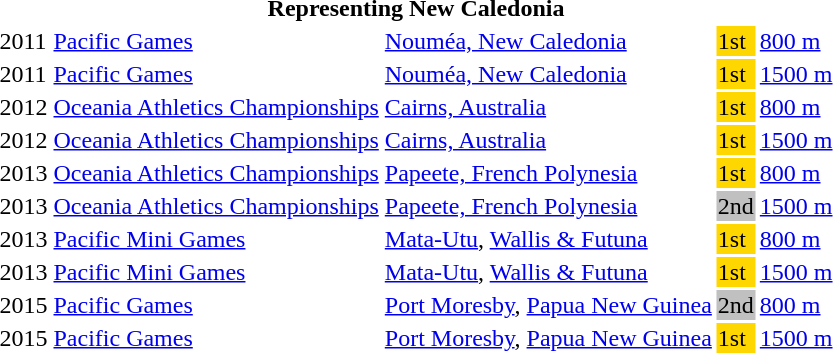<table>
<tr>
<th colspan="5">Representing New Caledonia</th>
</tr>
<tr>
<td>2011</td>
<td><a href='#'>Pacific Games</a></td>
<td><a href='#'>Nouméa, New Caledonia</a></td>
<td bgcolor="gold">1st</td>
<td><a href='#'>800 m</a></td>
</tr>
<tr>
<td>2011</td>
<td><a href='#'>Pacific Games</a></td>
<td><a href='#'>Nouméa, New Caledonia</a></td>
<td bgcolor="gold">1st</td>
<td><a href='#'>1500 m</a></td>
</tr>
<tr>
<td>2012</td>
<td><a href='#'>Oceania Athletics Championships</a></td>
<td><a href='#'>Cairns, Australia</a></td>
<td bgcolor="gold">1st</td>
<td><a href='#'>800 m</a></td>
</tr>
<tr>
<td>2012</td>
<td><a href='#'>Oceania Athletics Championships</a></td>
<td><a href='#'>Cairns, Australia</a></td>
<td bgcolor="gold">1st</td>
<td><a href='#'>1500 m</a></td>
</tr>
<tr>
<td>2013</td>
<td><a href='#'>Oceania Athletics Championships</a></td>
<td><a href='#'>Papeete, French Polynesia</a></td>
<td bgcolor="gold">1st</td>
<td><a href='#'>800 m</a></td>
</tr>
<tr>
<td>2013</td>
<td><a href='#'>Oceania Athletics Championships</a></td>
<td><a href='#'>Papeete, French Polynesia</a></td>
<td bgcolor="silver">2nd</td>
<td><a href='#'>1500 m</a></td>
</tr>
<tr>
<td>2013</td>
<td><a href='#'>Pacific Mini Games</a></td>
<td><a href='#'>Mata-Utu</a>, <a href='#'>Wallis & Futuna</a></td>
<td bgcolor="gold">1st</td>
<td><a href='#'>800 m</a></td>
</tr>
<tr>
<td>2013</td>
<td><a href='#'>Pacific Mini Games</a></td>
<td><a href='#'>Mata-Utu</a>, <a href='#'>Wallis & Futuna</a></td>
<td bgcolor="gold">1st</td>
<td><a href='#'>1500 m</a></td>
</tr>
<tr>
<td>2015</td>
<td><a href='#'>Pacific Games</a></td>
<td><a href='#'>Port Moresby</a>, <a href='#'>Papua New Guinea</a></td>
<td bgcolor="silver">2nd</td>
<td><a href='#'>800 m</a></td>
</tr>
<tr>
<td>2015</td>
<td><a href='#'>Pacific Games</a></td>
<td><a href='#'>Port Moresby</a>, <a href='#'>Papua New Guinea</a></td>
<td bgcolor="gold">1st</td>
<td><a href='#'>1500 m</a></td>
</tr>
</table>
